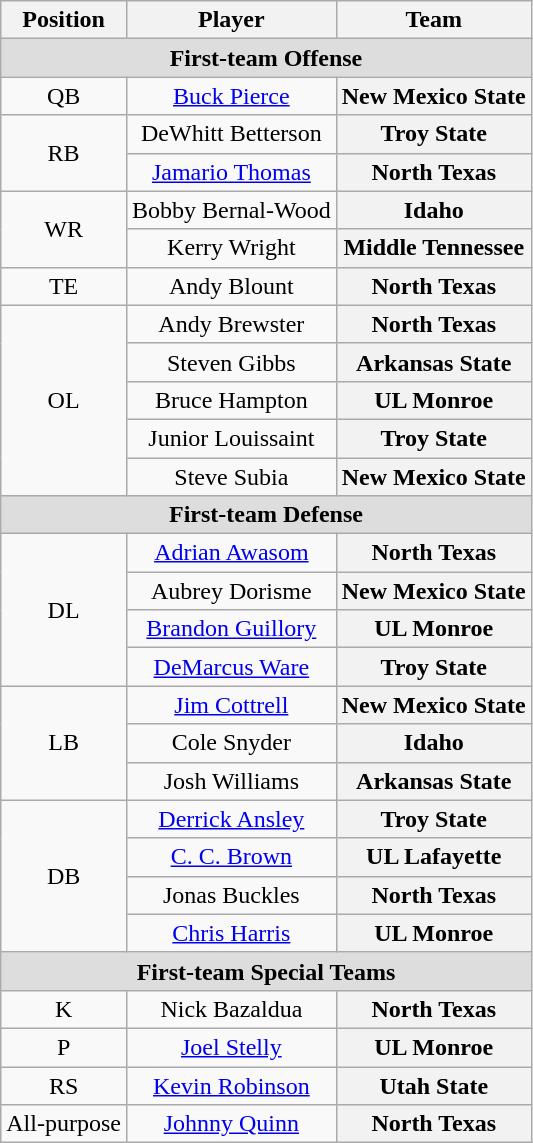<table class="wikitable">
<tr>
<th>Position</th>
<th>Player</th>
<th>Team</th>
</tr>
<tr>
<td colspan="3" style="text-align:center; background:#ddd;"><strong>First-team Offense</strong></td>
</tr>
<tr style="text-align:center;">
<td>QB</td>
<td><a href='#'>Buck Pierce</a></td>
<th Style = >New Mexico State</th>
</tr>
<tr style="text-align:center;">
<td rowspan="2">RB</td>
<td>DeWhitt Betterson</td>
<th Style = >Troy State</th>
</tr>
<tr style="text-align:center;">
<td><a href='#'>Jamario Thomas</a></td>
<th Style = >North Texas</th>
</tr>
<tr style="text-align:center;">
<td rowspan="2">WR</td>
<td>Bobby Bernal-Wood</td>
<th Style = >Idaho</th>
</tr>
<tr style="text-align:center;">
<td>Kerry Wright</td>
<th Style = >Middle Tennessee</th>
</tr>
<tr style="text-align:center;">
<td>TE</td>
<td>Andy Blount</td>
<th Style = >North Texas</th>
</tr>
<tr style="text-align:center;">
<td rowspan="5">OL</td>
<td>Andy Brewster</td>
<th Style = >North Texas</th>
</tr>
<tr style="text-align:center;">
<td>Steven Gibbs</td>
<th Style = >Arkansas State</th>
</tr>
<tr style="text-align:center;">
<td>Bruce Hampton</td>
<th Style = >UL Monroe</th>
</tr>
<tr style="text-align:center;">
<td>Junior Louissaint</td>
<th Style = >Troy State</th>
</tr>
<tr style="text-align:center;">
<td>Steve Subia</td>
<th Style = >New Mexico State</th>
</tr>
<tr>
<td colspan="3" style="text-align:center; background:#ddd;"><strong>First-team Defense</strong></td>
</tr>
<tr style="text-align:center;">
<td rowspan="4">DL</td>
<td><a href='#'>Adrian Awasom</a></td>
<th Style = >North Texas</th>
</tr>
<tr style="text-align:center;">
<td>Aubrey Dorisme</td>
<th Style = >New Mexico State</th>
</tr>
<tr style="text-align:center;">
<td><a href='#'>Brandon Guillory</a></td>
<th Style = >UL Monroe</th>
</tr>
<tr style="text-align:center;">
<td><a href='#'>DeMarcus Ware</a></td>
<th Style = >Troy State</th>
</tr>
<tr style="text-align:center;">
<td rowspan="3">LB</td>
<td><a href='#'>Jim Cottrell</a></td>
<th Style = >New Mexico State</th>
</tr>
<tr style="text-align:center;">
<td>Cole Snyder</td>
<th Style = >Idaho</th>
</tr>
<tr style="text-align:center;">
<td>Josh Williams</td>
<th Style = >Arkansas State</th>
</tr>
<tr style="text-align:center;">
<td rowspan="4">DB</td>
<td><a href='#'>Derrick Ansley</a></td>
<th Style = >Troy State</th>
</tr>
<tr style="text-align:center;">
<td><a href='#'>C. C. Brown</a></td>
<th Style = >UL Lafayette</th>
</tr>
<tr style="text-align:center;">
<td>Jonas Buckles</td>
<th Style = >North Texas</th>
</tr>
<tr style="text-align:center;">
<td><a href='#'>Chris Harris</a></td>
<th Style = >UL Monroe</th>
</tr>
<tr>
<td colspan="3" style="text-align:center; background:#ddd;"><strong>First-team Special Teams</strong></td>
</tr>
<tr style="text-align:center;">
<td>K</td>
<td>Nick Bazaldua</td>
<th Style = >North Texas</th>
</tr>
<tr style="text-align:center;">
<td>P</td>
<td><a href='#'>Joel Stelly</a></td>
<th Style = >UL Monroe</th>
</tr>
<tr style="text-align:center;">
<td>RS</td>
<td><a href='#'>Kevin Robinson</a></td>
<th Style = >Utah State</th>
</tr>
<tr style="text-align:center;">
<td>All-purpose</td>
<td><a href='#'>Johnny Quinn</a></td>
<th Style = >North Texas</th>
</tr>
</table>
